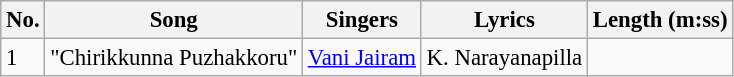<table class="wikitable" style="font-size:95%;">
<tr>
<th>No.</th>
<th>Song</th>
<th>Singers</th>
<th>Lyrics</th>
<th>Length (m:ss)</th>
</tr>
<tr>
<td>1</td>
<td>"Chirikkunna Puzhakkoru"</td>
<td><a href='#'>Vani Jairam</a></td>
<td>K. Narayanapilla</td>
<td></td>
</tr>
</table>
